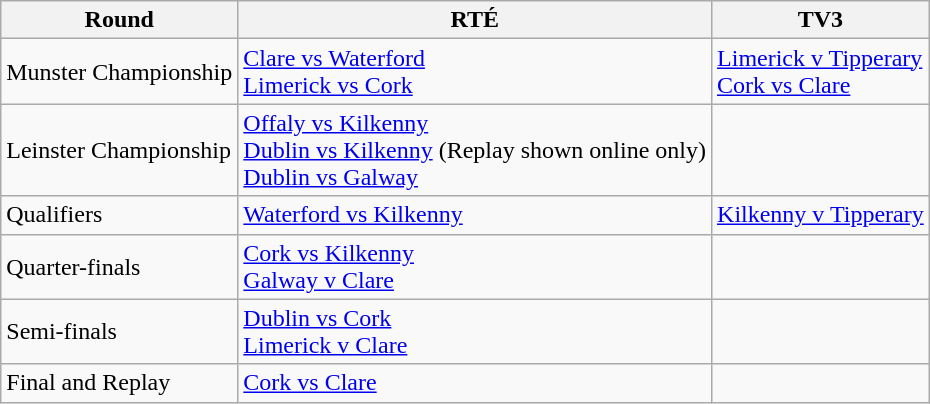<table class="wikitable">
<tr>
<th>Round</th>
<th>RTÉ</th>
<th>TV3</th>
</tr>
<tr>
<td>Munster Championship</td>
<td><a href='#'>Clare vs Waterford</a><br><a href='#'>Limerick vs Cork</a><br></td>
<td><a href='#'>Limerick v Tipperary</a> <br><a href='#'>Cork vs Clare</a><br></td>
</tr>
<tr>
<td>Leinster Championship</td>
<td><a href='#'>Offaly vs Kilkenny</a><br><a href='#'>Dublin vs Kilkenny</a> (Replay shown online only)<br><a href='#'>Dublin vs Galway</a> <br></td>
<td></td>
</tr>
<tr>
<td>Qualifiers</td>
<td><a href='#'>Waterford vs Kilkenny</a><br></td>
<td><a href='#'>Kilkenny v Tipperary</a><br></td>
</tr>
<tr>
<td>Quarter-finals</td>
<td><a href='#'>Cork vs Kilkenny</a><br><a href='#'>Galway v Clare</a><br></td>
<td></td>
</tr>
<tr>
<td>Semi-finals</td>
<td><a href='#'>Dublin vs Cork</a><br><a href='#'>Limerick v Clare</a><br></td>
<td></td>
</tr>
<tr>
<td>Final and Replay</td>
<td><a href='#'>Cork vs Clare</a></td>
<td></td>
</tr>
</table>
